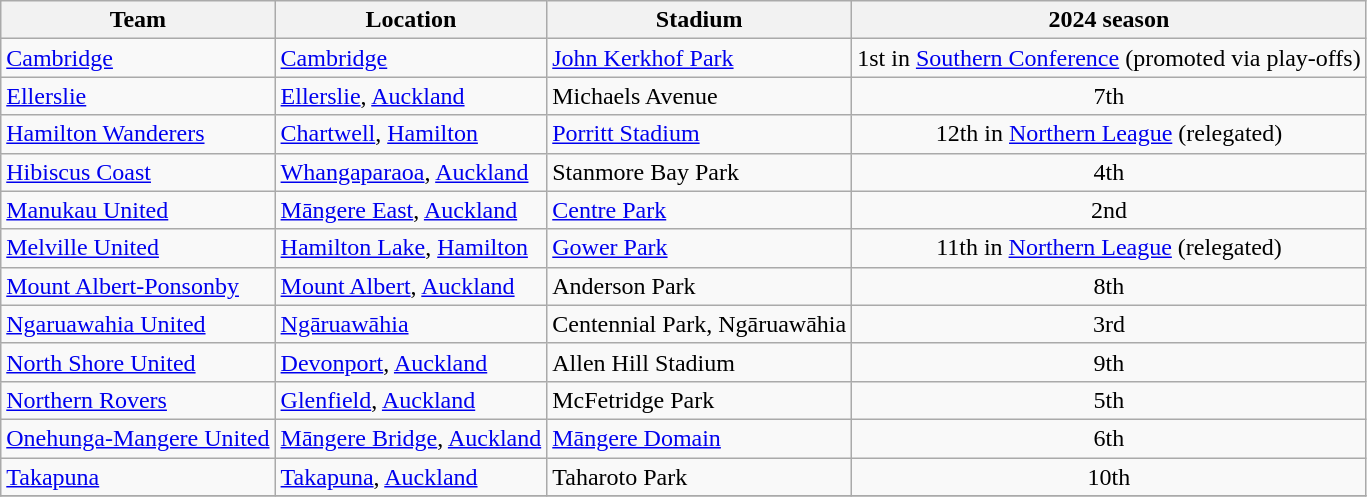<table class="wikitable sortable">
<tr>
<th>Team</th>
<th>Location</th>
<th>Stadium</th>
<th>2024 season</th>
</tr>
<tr>
<td><a href='#'>Cambridge</a></td>
<td><a href='#'>Cambridge</a></td>
<td><a href='#'>John Kerkhof Park</a></td>
<td align="center">1st in <a href='#'>Southern Conference</a> (promoted via play-offs)</td>
</tr>
<tr>
<td><a href='#'>Ellerslie</a></td>
<td><a href='#'>Ellerslie</a>, <a href='#'>Auckland</a></td>
<td>Michaels Avenue</td>
<td align="center">7th</td>
</tr>
<tr>
<td><a href='#'>Hamilton Wanderers</a></td>
<td><a href='#'>Chartwell</a>, <a href='#'>Hamilton</a></td>
<td><a href='#'>Porritt Stadium</a></td>
<td align="center">12th in <a href='#'>Northern League</a> (relegated)</td>
</tr>
<tr>
<td><a href='#'>Hibiscus Coast</a></td>
<td><a href='#'>Whangaparaoa</a>, <a href='#'>Auckland</a></td>
<td>Stanmore Bay Park</td>
<td align="center">4th</td>
</tr>
<tr>
<td><a href='#'>Manukau United</a></td>
<td><a href='#'>Māngere East</a>, <a href='#'>Auckland</a></td>
<td><a href='#'>Centre Park</a></td>
<td align="center">2nd</td>
</tr>
<tr>
<td><a href='#'>Melville United</a></td>
<td><a href='#'>Hamilton Lake</a>, <a href='#'>Hamilton</a></td>
<td><a href='#'>Gower Park</a></td>
<td align="center">11th in <a href='#'>Northern League</a> (relegated)</td>
</tr>
<tr>
<td><a href='#'>Mount Albert-Ponsonby</a></td>
<td><a href='#'>Mount Albert</a>, <a href='#'>Auckland</a></td>
<td>Anderson Park</td>
<td align="center">8th</td>
</tr>
<tr>
<td><a href='#'>Ngaruawahia United</a></td>
<td><a href='#'>Ngāruawāhia</a></td>
<td>Centennial Park, Ngāruawāhia</td>
<td align="center">3rd</td>
</tr>
<tr>
<td><a href='#'>North Shore United</a></td>
<td><a href='#'>Devonport</a>, <a href='#'>Auckland</a></td>
<td>Allen Hill Stadium</td>
<td align="center">9th</td>
</tr>
<tr>
<td><a href='#'>Northern Rovers</a></td>
<td><a href='#'>Glenfield</a>, <a href='#'>Auckland</a></td>
<td>McFetridge Park</td>
<td align="center">5th</td>
</tr>
<tr>
<td><a href='#'>Onehunga-Mangere United</a></td>
<td><a href='#'>Māngere Bridge</a>, <a href='#'>Auckland</a></td>
<td><a href='#'>Māngere Domain</a></td>
<td align="center">6th</td>
</tr>
<tr>
<td><a href='#'>Takapuna</a></td>
<td><a href='#'>Takapuna</a>, <a href='#'>Auckland</a></td>
<td>Taharoto Park</td>
<td align="center">10th</td>
</tr>
<tr>
</tr>
</table>
